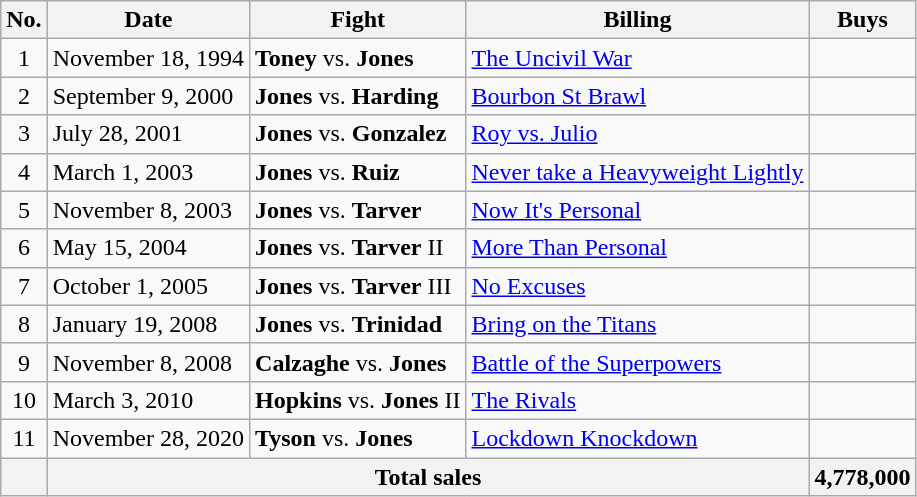<table class="wikitable">
<tr>
<th>No.</th>
<th>Date</th>
<th>Fight</th>
<th>Billing</th>
<th>Buys</th>
</tr>
<tr>
<td align=center>1</td>
<td>November 18, 1994</td>
<td><strong>Toney</strong> vs. <strong>Jones</strong></td>
<td><a href='#'>The Uncivil War</a></td>
<td></td>
</tr>
<tr>
<td align=center>2</td>
<td>September 9, 2000</td>
<td><strong>Jones</strong> vs. <strong>Harding</strong></td>
<td><a href='#'>Bourbon St Brawl</a></td>
<td></td>
</tr>
<tr>
<td align=center>3</td>
<td>July 28, 2001</td>
<td><strong>Jones</strong> vs. <strong>Gonzalez</strong></td>
<td><a href='#'>Roy vs. Julio</a></td>
<td></td>
</tr>
<tr>
<td align=center>4</td>
<td>March 1, 2003</td>
<td><strong>Jones</strong> vs. <strong>Ruiz</strong></td>
<td><a href='#'>Never take a Heavyweight Lightly</a></td>
<td></td>
</tr>
<tr>
<td align=center>5</td>
<td>November 8, 2003</td>
<td><strong>Jones</strong> vs. <strong>Tarver</strong></td>
<td><a href='#'>Now It's Personal</a></td>
<td></td>
</tr>
<tr>
<td align=center>6</td>
<td>May 15, 2004</td>
<td><strong>Jones</strong> vs. <strong>Tarver</strong> II</td>
<td><a href='#'>More Than Personal</a></td>
<td></td>
</tr>
<tr>
<td align=center>7</td>
<td>October 1, 2005</td>
<td><strong>Jones</strong> vs. <strong>Tarver</strong> III</td>
<td><a href='#'>No Excuses</a></td>
<td></td>
</tr>
<tr>
<td align=center>8</td>
<td>January 19, 2008</td>
<td><strong>Jones</strong> vs. <strong>Trinidad</strong></td>
<td><a href='#'>Bring on the Titans</a></td>
<td></td>
</tr>
<tr>
<td align=center>9</td>
<td>November 8, 2008</td>
<td><strong>Calzaghe</strong> vs. <strong>Jones</strong></td>
<td><a href='#'>Battle of the Superpowers</a></td>
<td></td>
</tr>
<tr>
<td align=center>10</td>
<td>March 3, 2010</td>
<td><strong>Hopkins</strong> vs. <strong>Jones</strong> II</td>
<td><a href='#'>The Rivals</a></td>
<td></td>
</tr>
<tr>
<td align=center>11</td>
<td>November 28, 2020</td>
<td><strong>Tyson</strong> vs. <strong>Jones</strong></td>
<td><a href='#'>Lockdown Knockdown</a></td>
<td></td>
</tr>
<tr>
<th></th>
<th colspan="3">Total sales</th>
<th>4,778,000</th>
</tr>
</table>
